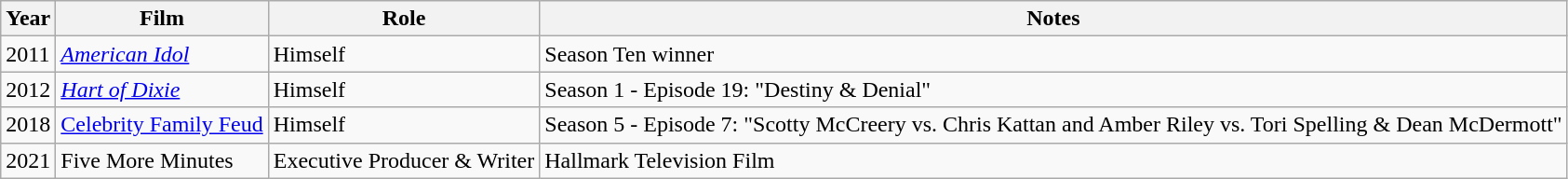<table class="wikitable">
<tr>
<th>Year</th>
<th>Film</th>
<th>Role</th>
<th>Notes</th>
</tr>
<tr>
<td rowspan=1>2011</td>
<td><em><a href='#'>American Idol</a></em></td>
<td>Himself</td>
<td>Season Ten winner</td>
</tr>
<tr>
<td>2012</td>
<td><em><a href='#'>Hart of Dixie</a></em></td>
<td>Himself</td>
<td>Season 1 - Episode 19: "Destiny & Denial"</td>
</tr>
<tr>
<td>2018</td>
<td><a href='#'>Celebrity Family Feud</a></td>
<td>Himself</td>
<td>Season 5 - Episode 7: "Scotty McCreery vs. Chris Kattan and Amber Riley vs. Tori Spelling & Dean McDermott"</td>
</tr>
<tr>
<td>2021</td>
<td>Five More Minutes</td>
<td>Executive Producer & Writer</td>
<td>Hallmark Television Film </td>
</tr>
</table>
